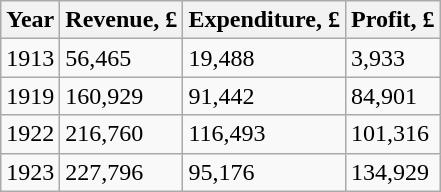<table class="wikitable">
<tr>
<th>Year</th>
<th>Revenue, £</th>
<th>Expenditure, £</th>
<th>Profit, £</th>
</tr>
<tr>
<td>1913</td>
<td>56,465</td>
<td>19,488</td>
<td>3,933</td>
</tr>
<tr>
<td>1919</td>
<td>160,929</td>
<td>91,442</td>
<td>84,901</td>
</tr>
<tr>
<td>1922</td>
<td>216,760</td>
<td>116,493</td>
<td>101,316</td>
</tr>
<tr>
<td>1923</td>
<td>227,796</td>
<td>95,176</td>
<td>134,929</td>
</tr>
</table>
